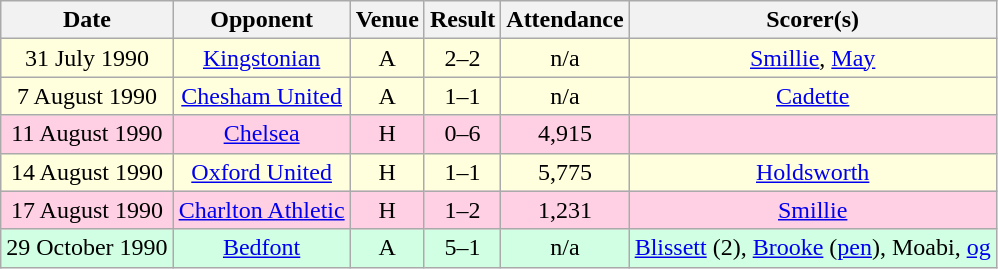<table class="wikitable sortable" style="text-align:center;">
<tr>
<th>Date</th>
<th>Opponent</th>
<th>Venue</th>
<th>Result</th>
<th>Attendance</th>
<th>Scorer(s)</th>
</tr>
<tr style="background:#ffd;">
<td>31 July 1990</td>
<td><a href='#'>Kingstonian</a></td>
<td>A</td>
<td>2–2</td>
<td>n/a</td>
<td><a href='#'>Smillie</a>, <a href='#'>May</a></td>
</tr>
<tr style="background:#ffd;">
<td>7 August 1990</td>
<td><a href='#'>Chesham United</a></td>
<td>A</td>
<td>1–1</td>
<td>n/a</td>
<td><a href='#'>Cadette</a></td>
</tr>
<tr style="background:#ffd0e3;">
<td>11 August 1990</td>
<td><a href='#'>Chelsea</a></td>
<td>H</td>
<td>0–6</td>
<td>4,915</td>
<td></td>
</tr>
<tr style="background:#ffd;">
<td>14 August 1990</td>
<td><a href='#'>Oxford United</a></td>
<td>H</td>
<td>1–1</td>
<td>5,775</td>
<td><a href='#'>Holdsworth</a></td>
</tr>
<tr style="background:#ffd0e3;">
<td>17 August 1990</td>
<td><a href='#'>Charlton Athletic</a></td>
<td>H</td>
<td>1–2</td>
<td>1,231</td>
<td><a href='#'>Smillie</a></td>
</tr>
<tr style="background:#d0ffe3;">
<td>29 October 1990</td>
<td><a href='#'>Bedfont</a></td>
<td>A</td>
<td>5–1</td>
<td>n/a</td>
<td><a href='#'>Blissett</a> (2), <a href='#'>Brooke</a> (<a href='#'>pen</a>), Moabi, <a href='#'>og</a></td>
</tr>
</table>
